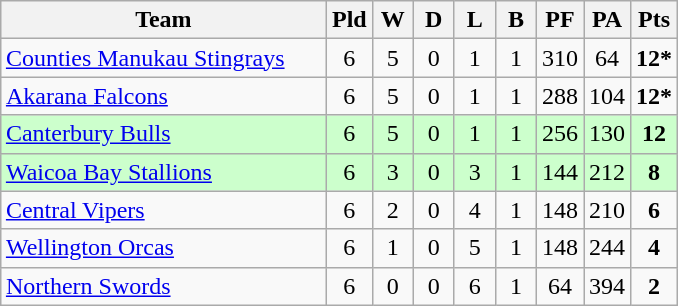<table class="wikitable" style="text-align:center;margin:1em auto;">
<tr>
<th width=210>Team</th>
<th width=20 abbr="Played">Pld</th>
<th width=20 abbr="Won">W</th>
<th width=20 abbr="Drawn">D</th>
<th width=20 abbr="Lost">L</th>
<th width=20 abbr="Bye">B</th>
<th width=20 abbr="Points for">PF</th>
<th width=20 abbr="Points against">PA</th>
<th width=20 abbr="Points">Pts</th>
</tr>
<tr>
<td style="text-align:left;"><a href='#'>Counties Manukau Stingrays</a></td>
<td>6</td>
<td>5</td>
<td>0</td>
<td>1</td>
<td>1</td>
<td>310</td>
<td>64</td>
<td><strong>12*</strong></td>
</tr>
<tr>
<td style="text-align:left;"><a href='#'>Akarana Falcons</a></td>
<td>6</td>
<td>5</td>
<td>0</td>
<td>1</td>
<td>1</td>
<td>288</td>
<td>104</td>
<td><strong>12*</strong></td>
</tr>
<tr style="background: #ccffcc;">
<td style="text-align:left;"><a href='#'>Canterbury Bulls</a></td>
<td>6</td>
<td>5</td>
<td>0</td>
<td>1</td>
<td>1</td>
<td>256</td>
<td>130</td>
<td><strong>12</strong></td>
</tr>
<tr style="background: #ccffcc;">
<td style="text-align:left;"><a href='#'>Waicoa Bay Stallions</a></td>
<td>6</td>
<td>3</td>
<td>0</td>
<td>3</td>
<td>1</td>
<td>144</td>
<td>212</td>
<td><strong>8</strong></td>
</tr>
<tr>
<td style="text-align:left;"><a href='#'>Central Vipers</a></td>
<td>6</td>
<td>2</td>
<td>0</td>
<td>4</td>
<td>1</td>
<td>148</td>
<td>210</td>
<td><strong>6</strong></td>
</tr>
<tr>
<td style="text-align:left;"><a href='#'>Wellington Orcas</a></td>
<td>6</td>
<td>1</td>
<td>0</td>
<td>5</td>
<td>1</td>
<td>148</td>
<td>244</td>
<td><strong>4</strong></td>
</tr>
<tr>
<td style="text-align:left;"><a href='#'>Northern Swords</a></td>
<td>6</td>
<td>0</td>
<td>0</td>
<td>6</td>
<td>1</td>
<td>64</td>
<td>394</td>
<td><strong>2</strong></td>
</tr>
</table>
